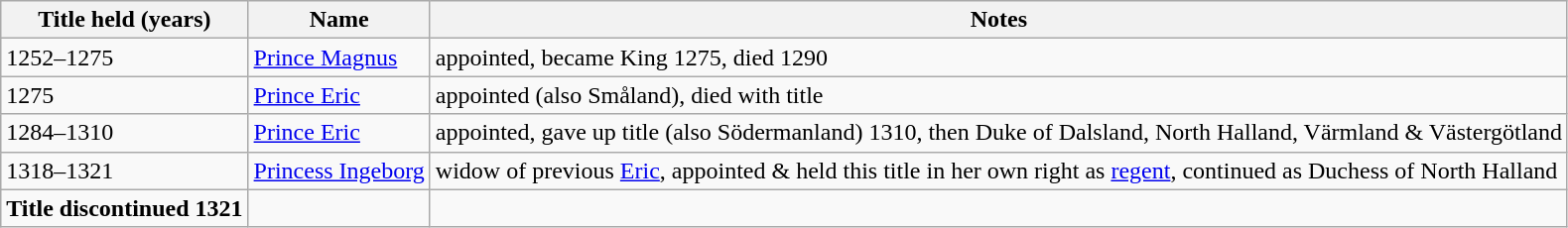<table class="wikitable">
<tr>
<th><strong>Title held (years)</strong></th>
<th><strong>Name</strong></th>
<th><strong>Notes</strong></th>
</tr>
<tr>
<td>1252–1275</td>
<td><a href='#'>Prince Magnus</a></td>
<td>appointed, became King 1275, died 1290</td>
</tr>
<tr>
<td>1275</td>
<td><a href='#'>Prince Eric</a></td>
<td>appointed (also Småland), died with title</td>
</tr>
<tr>
<td>1284–1310</td>
<td><a href='#'>Prince Eric</a></td>
<td>appointed, gave up title (also Södermanland) 1310, then Duke of Dalsland, North Halland, Värmland & Västergötland</td>
</tr>
<tr>
<td>1318–1321</td>
<td><a href='#'>Princess Ingeborg</a></td>
<td>widow of previous <a href='#'>Eric</a>, appointed & held this title in her own right as <a href='#'>regent</a>, continued as Duchess of North Halland</td>
</tr>
<tr>
<td><strong>Title discontinued 1321</strong></td>
<td></td>
<td></td>
</tr>
</table>
